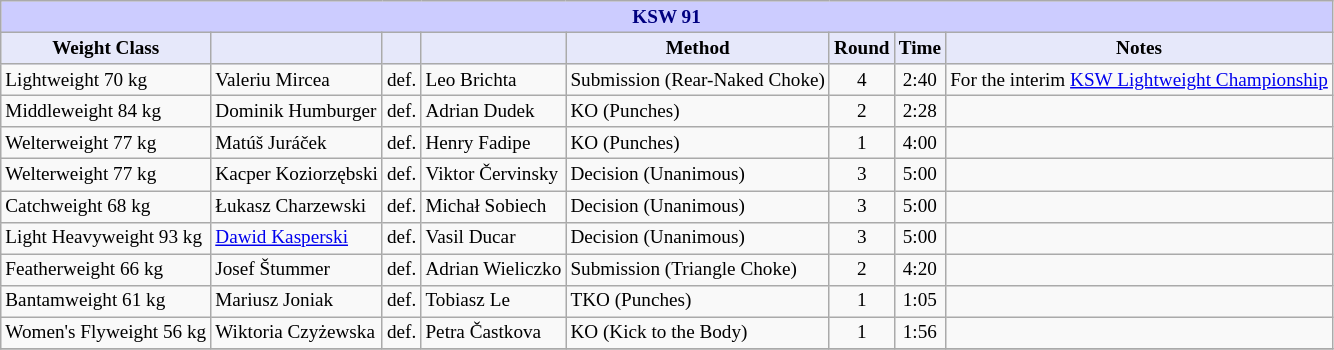<table class="wikitable" style="font-size: 80%;">
<tr>
<th colspan="8" style="background-color: #ccf; color: #000080; text-align: center;"><strong>KSW 91</strong></th>
</tr>
<tr>
<th colspan="1" style="background-color: #E6E8FA; color: #000000; text-align: center;">Weight Class</th>
<th colspan="1" style="background-color: #E6E8FA; color: #000000; text-align: center;"></th>
<th colspan="1" style="background-color: #E6E8FA; color: #000000; text-align: center;"></th>
<th colspan="1" style="background-color: #E6E8FA; color: #000000; text-align: center;"></th>
<th colspan="1" style="background-color: #E6E8FA; color: #000000; text-align: center;">Method</th>
<th colspan="1" style="background-color: #E6E8FA; color: #000000; text-align: center;">Round</th>
<th colspan="1" style="background-color: #E6E8FA; color: #000000; text-align: center;">Time</th>
<th colspan="1" style="background-color: #E6E8FA; color: #000000; text-align: center;">Notes</th>
</tr>
<tr>
<td>Lightweight 70 kg</td>
<td> Valeriu Mircea</td>
<td align=center>def.</td>
<td> Leo Brichta</td>
<td>Submission (Rear-Naked Choke)</td>
<td align=center>4</td>
<td align=center>2:40</td>
<td>For the interim <a href='#'>KSW Lightweight Championship</a></td>
</tr>
<tr>
<td>Middleweight 84 kg</td>
<td> Dominik Humburger</td>
<td align=center>def.</td>
<td> Adrian Dudek</td>
<td>KO (Punches)</td>
<td align=center>2</td>
<td align=center>2:28</td>
<td></td>
</tr>
<tr>
<td>Welterweight 77 kg</td>
<td> Matúš Juráček</td>
<td align=center>def.</td>
<td> Henry Fadipe</td>
<td>KO (Punches)</td>
<td align=center>1</td>
<td align=center>4:00</td>
<td></td>
</tr>
<tr>
<td>Welterweight 77 kg</td>
<td> Kacper Koziorzębski</td>
<td align=center>def.</td>
<td> Viktor Červinsky</td>
<td>Decision (Unanimous)</td>
<td align=center>3</td>
<td align=center>5:00</td>
<td></td>
</tr>
<tr>
<td>Catchweight 68 kg</td>
<td> Łukasz Charzewski</td>
<td align=center>def.</td>
<td> Michał Sobiech</td>
<td>Decision (Unanimous)</td>
<td align=center>3</td>
<td align=center>5:00</td>
<td></td>
</tr>
<tr>
<td>Light Heavyweight 93 kg</td>
<td> <a href='#'>Dawid Kasperski</a></td>
<td align=center>def.</td>
<td> Vasil Ducar</td>
<td>Decision (Unanimous)</td>
<td align=center>3</td>
<td align=center>5:00</td>
<td></td>
</tr>
<tr>
<td>Featherweight 66 kg</td>
<td> Josef Štummer</td>
<td align=center>def.</td>
<td> Adrian Wieliczko</td>
<td>Submission (Triangle Choke)</td>
<td align=center>2</td>
<td align=center>4:20</td>
<td></td>
</tr>
<tr>
<td>Bantamweight 61 kg</td>
<td> Mariusz Joniak</td>
<td align=center>def.</td>
<td> Tobiasz Le</td>
<td>TKO (Punches)</td>
<td align=center>1</td>
<td align=center>1:05</td>
<td></td>
</tr>
<tr>
<td>Women's Flyweight 56 kg</td>
<td> Wiktoria Czyżewska</td>
<td align=center>def.</td>
<td> Petra Častkova</td>
<td>KO (Kick to the Body)</td>
<td align=center>1</td>
<td align=center>1:56</td>
<td></td>
</tr>
<tr>
</tr>
</table>
